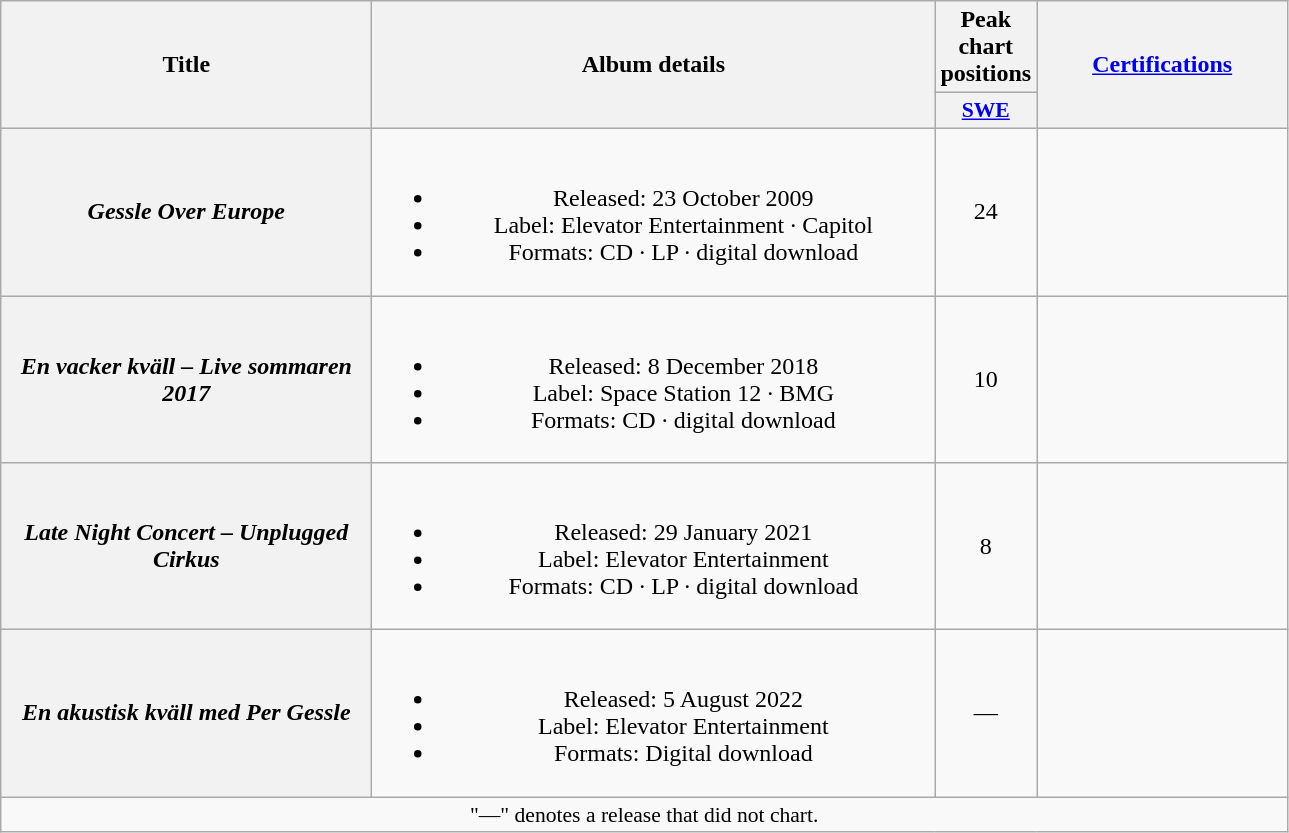<table class="wikitable plainrowheaders" style="text-align:center;" border="1">
<tr>
<th scope="col" rowspan="2" style="width:15em;">Title</th>
<th scope="col" rowspan="2" style="width:23em;">Album details</th>
<th scope="col" colspan="1">Peak chart positions</th>
<th scope="col" rowspan="2" style="width:10em;"><a href='#'>Certifications</a></th>
</tr>
<tr>
<th scope="col" style="width:3em;font-size:90%;"><a href='#'>SWE</a><br></th>
</tr>
<tr>
<th scope="row"><em>Gessle Over Europe</em></th>
<td><br><ul><li>Released: 23 October 2009</li><li>Label: Elevator Entertainment · Capitol</li><li>Formats: CD · LP · digital download</li></ul></td>
<td>24</td>
<td></td>
</tr>
<tr>
<th scope="row"><em>En vacker kväll – Live sommaren 2017</em></th>
<td><br><ul><li>Released: 8 December 2018</li><li>Label: Space Station 12 · BMG</li><li>Formats: CD · digital download</li></ul></td>
<td>10</td>
<td></td>
</tr>
<tr>
<th scope="row"><em>Late Night Concert – Unplugged Cirkus</em></th>
<td><br><ul><li>Released: 29 January 2021</li><li>Label: Elevator Entertainment</li><li>Formats: CD · LP · digital download</li></ul></td>
<td>8</td>
<td></td>
</tr>
<tr>
<th scope="row"><em>En akustisk kväll med Per Gessle</em></th>
<td><br><ul><li>Released: 5 August 2022</li><li>Label: Elevator Entertainment</li><li>Formats: Digital download</li></ul></td>
<td>—</td>
<td></td>
</tr>
<tr>
<td colspan="6" style="font-size:90%">"—" denotes a release that did not chart.</td>
</tr>
</table>
